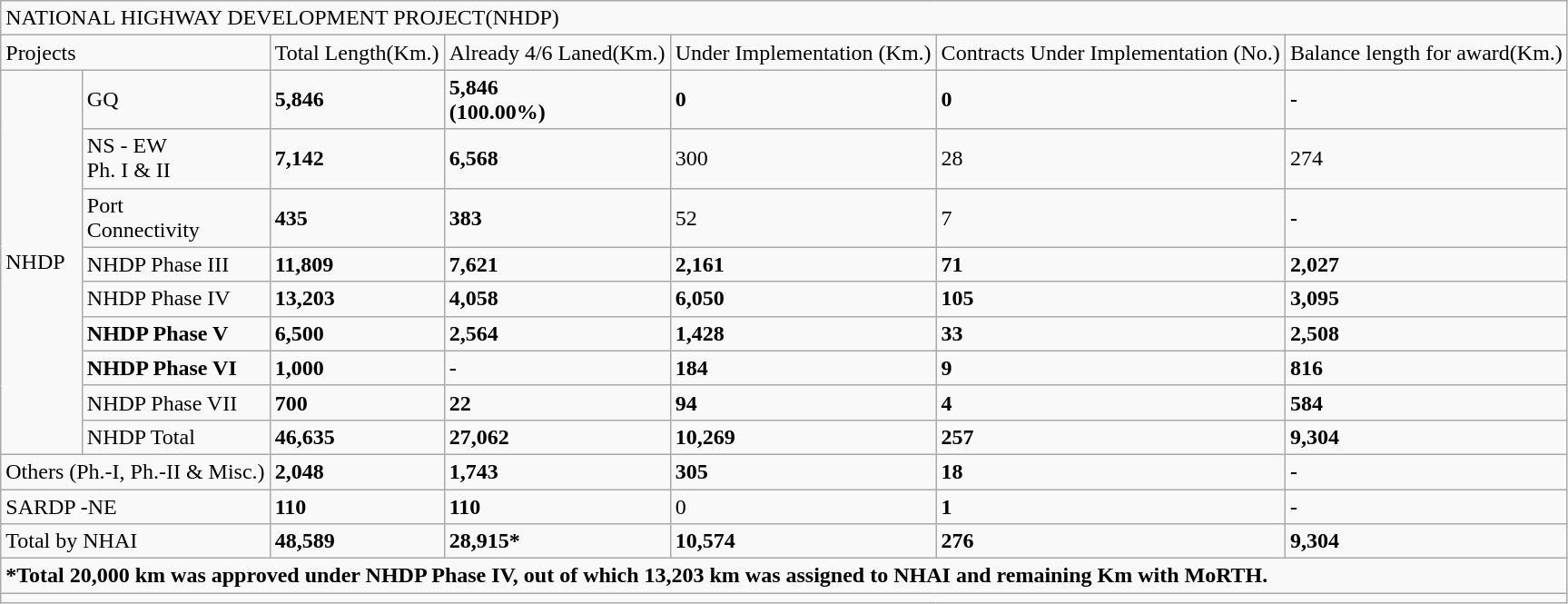<table class="wikitable">
<tr>
<td colspan="7">NATIONAL HIGHWAY DEVELOPMENT PROJECT(NHDP)</td>
</tr>
<tr>
<td colspan="2">Projects</td>
<td>Total Length(Km.)</td>
<td>Already 4/6 Laned(Km.)</td>
<td>Under Implementation (Km.)</td>
<td>Contracts Under Implementation (No.)</td>
<td>Balance length for award(Km.)</td>
</tr>
<tr>
<td rowspan="9">NHDP</td>
<td>GQ</td>
<td><strong>5,846</strong></td>
<td><strong>5,846</strong><br><strong>(100.00%)</strong></td>
<td><strong>0</strong></td>
<td><strong>0</strong></td>
<td><strong>-</strong></td>
</tr>
<tr>
<td>NS - EW<br>Ph. I & II</td>
<td><strong>7,142</strong></td>
<td><strong>6,568</strong></td>
<td>300</td>
<td>28</td>
<td>274</td>
</tr>
<tr>
<td>Port<br>Connectivity</td>
<td><strong>435</strong></td>
<td><strong>383</strong></td>
<td>52</td>
<td>7</td>
<td><strong>-</strong></td>
</tr>
<tr>
<td>NHDP Phase III</td>
<td><strong>11,809</strong></td>
<td><strong>7,621</strong></td>
<td><strong>2,161</strong></td>
<td><strong>71</strong></td>
<td><strong>2,027</strong></td>
</tr>
<tr>
<td>NHDP   Phase IV</td>
<td><strong>13,203</strong></td>
<td><strong>4,058</strong></td>
<td><strong>6,050</strong></td>
<td><strong>105</strong></td>
<td><strong>3,095</strong></td>
</tr>
<tr>
<td><strong>NHDP Phase V</strong></td>
<td><strong>6,500</strong></td>
<td><strong>2,564</strong></td>
<td><strong>1,428</strong></td>
<td><strong>33</strong></td>
<td><strong>2,508</strong></td>
</tr>
<tr>
<td><strong>NHDP Phase VI</strong></td>
<td><strong>1,000</strong></td>
<td><strong>-</strong></td>
<td><strong>184</strong></td>
<td><strong>9</strong></td>
<td><strong>816</strong></td>
</tr>
<tr>
<td>NHDP Phase VII</td>
<td><strong>700</strong></td>
<td><strong>22</strong></td>
<td><strong>94</strong></td>
<td><strong>4</strong></td>
<td><strong>584</strong></td>
</tr>
<tr>
<td>NHDP   Total</td>
<td><strong>46,635</strong></td>
<td><strong>27,062</strong></td>
<td><strong>10,269</strong></td>
<td><strong>257</strong></td>
<td><strong>9,304</strong></td>
</tr>
<tr>
<td colspan="2">Others (Ph.-I, Ph.-II & Misc.)</td>
<td><strong>2,048</strong></td>
<td><strong>1,743</strong></td>
<td><strong>305</strong></td>
<td><strong>18</strong></td>
<td><strong>-</strong></td>
</tr>
<tr>
<td colspan="2">SARDP -NE</td>
<td><strong>110</strong></td>
<td><strong>110</strong></td>
<td>0</td>
<td><strong>1</strong></td>
<td><strong>-</strong></td>
</tr>
<tr>
<td colspan="2">Total by NHAI</td>
<td><strong>48,589</strong></td>
<td><strong>28,915*</strong></td>
<td><strong>10,574</strong></td>
<td><strong>276</strong></td>
<td><strong>9,304</strong></td>
</tr>
<tr>
<td colspan="7"><strong>*Total 20,000 km was approved under NHDP Phase IV, out of which 13,203 km was assigned to NHAI and remaining Km with MoRTH.</strong> </td>
</tr>
<tr>
<td colspan="7"></td>
</tr>
</table>
